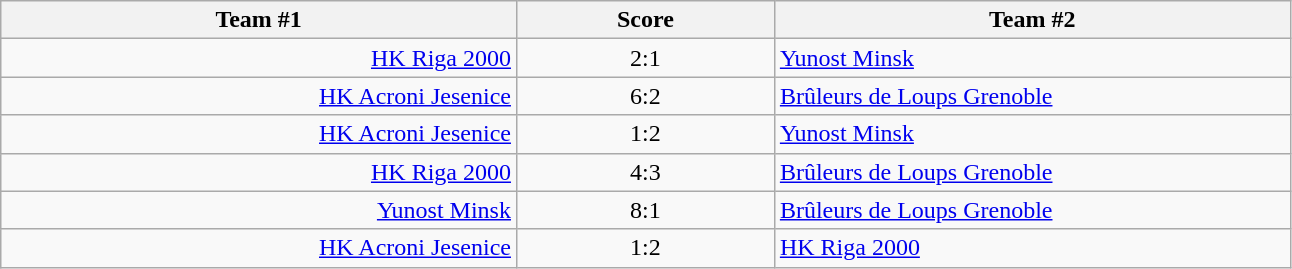<table class="wikitable" style="text-align: center;">
<tr>
<th width=22%>Team #1</th>
<th width=11%>Score</th>
<th width=22%>Team #2</th>
</tr>
<tr>
<td style="text-align: right;"><a href='#'>HK Riga 2000</a> </td>
<td>2:1</td>
<td style="text-align: left;"> <a href='#'>Yunost Minsk</a></td>
</tr>
<tr>
<td style="text-align: right;"><a href='#'>HK Acroni Jesenice</a> </td>
<td>6:2</td>
<td style="text-align: left;"> <a href='#'>Brûleurs de Loups Grenoble</a></td>
</tr>
<tr>
<td style="text-align: right;"><a href='#'>HK Acroni Jesenice</a> </td>
<td>1:2</td>
<td style="text-align: left;"> <a href='#'>Yunost Minsk</a></td>
</tr>
<tr>
<td style="text-align: right;"><a href='#'>HK Riga 2000</a> </td>
<td>4:3</td>
<td style="text-align: left;"> <a href='#'>Brûleurs de Loups Grenoble</a></td>
</tr>
<tr>
<td style="text-align: right;"><a href='#'>Yunost Minsk</a> </td>
<td>8:1</td>
<td style="text-align: left;"> <a href='#'>Brûleurs de Loups Grenoble</a></td>
</tr>
<tr>
<td style="text-align: right;"><a href='#'>HK Acroni Jesenice</a> </td>
<td>1:2</td>
<td style="text-align: left;"> <a href='#'>HK Riga 2000</a></td>
</tr>
</table>
